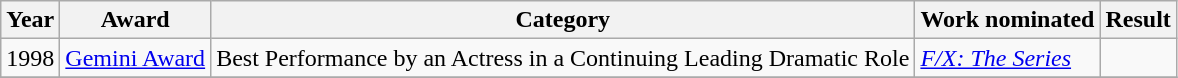<table class="wikitable">
<tr>
<th>Year</th>
<th>Award</th>
<th>Category</th>
<th>Work nominated</th>
<th>Result</th>
</tr>
<tr>
<td>1998</td>
<td><a href='#'>Gemini Award</a></td>
<td>Best Performance by an Actress in a Continuing Leading Dramatic Role</td>
<td><em><a href='#'>F/X: The Series</a></em></td>
<td></td>
</tr>
<tr>
</tr>
</table>
